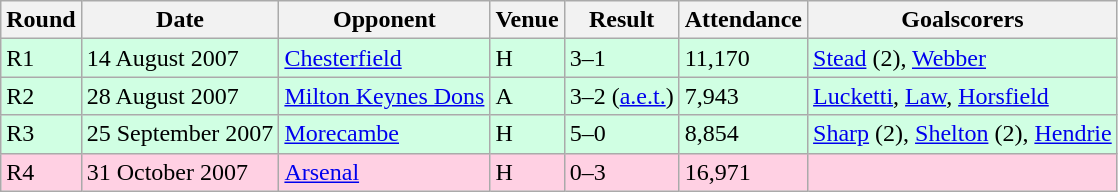<table class="wikitable">
<tr>
<th>Round</th>
<th>Date</th>
<th>Opponent</th>
<th>Venue</th>
<th>Result</th>
<th>Attendance</th>
<th>Goalscorers</th>
</tr>
<tr style="background-color: #d0ffe3;">
<td>R1</td>
<td>14 August 2007</td>
<td><a href='#'>Chesterfield</a></td>
<td>H</td>
<td>3–1</td>
<td>11,170</td>
<td><a href='#'>Stead</a> (2), <a href='#'>Webber</a></td>
</tr>
<tr style="background-color: #d0ffe3;">
<td>R2</td>
<td>28 August 2007</td>
<td><a href='#'>Milton Keynes Dons</a></td>
<td>A</td>
<td>3–2 (<a href='#'>a.e.t.</a>)</td>
<td>7,943</td>
<td><a href='#'>Lucketti</a>, <a href='#'>Law</a>, <a href='#'>Horsfield</a></td>
</tr>
<tr style="background-color: #d0ffe3;">
<td>R3</td>
<td>25 September 2007</td>
<td><a href='#'>Morecambe</a></td>
<td>H</td>
<td>5–0</td>
<td>8,854</td>
<td><a href='#'>Sharp</a> (2), <a href='#'>Shelton</a> (2), <a href='#'>Hendrie</a></td>
</tr>
<tr style="background-color: #ffd0e3;">
<td>R4</td>
<td>31 October 2007</td>
<td><a href='#'>Arsenal</a></td>
<td>H</td>
<td>0–3</td>
<td>16,971</td>
<td></td>
</tr>
</table>
